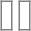<table>
<tr valign = "top">
<td><br><div><table cellpadding="3" cellspacing="0" border="1" style="background:#ffffff; font-size:69%; border:grey solid 1px; border-collapse:collapse;">
<tr>
<td colspan="2"><div><br></div></td>
</tr>
</table>
</div></td>
<td><br><div><table cellpadding="3" cellspacing="0" border="1" style="background:#ffffff; font-size:69%; border:grey solid 1px; border-collapse:collapse;">
<tr>
<td><div><br></div></td>
</tr>
</table>
</div></td>
</tr>
</table>
